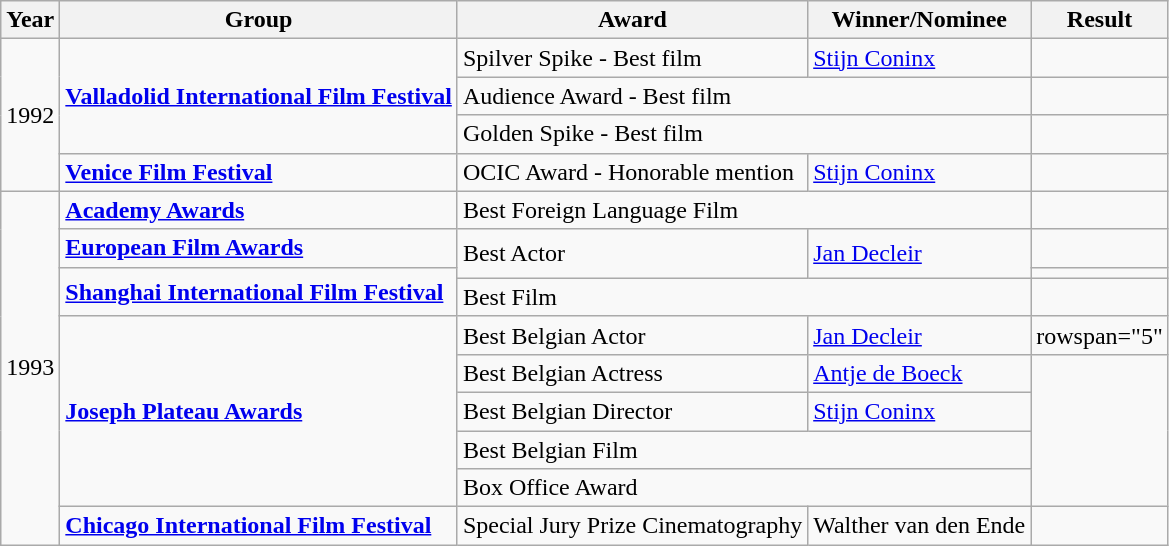<table class="wikitable">
<tr>
<th>Year</th>
<th>Group</th>
<th>Award</th>
<th>Winner/Nominee</th>
<th>Result</th>
</tr>
<tr>
<td rowspan="4">1992</td>
<td rowspan="3"><strong><a href='#'>Valladolid International Film Festival</a></strong></td>
<td>Spilver Spike - Best film</td>
<td><a href='#'>Stijn Coninx</a></td>
<td></td>
</tr>
<tr>
<td colspan="2">Audience Award - Best film</td>
<td></td>
</tr>
<tr>
<td colspan="2">Golden Spike - Best film</td>
<td></td>
</tr>
<tr>
<td><strong><a href='#'>Venice Film Festival</a></strong></td>
<td>OCIC Award - Honorable mention</td>
<td><a href='#'>Stijn Coninx</a></td>
<td></td>
</tr>
<tr>
<td rowspan="10">1993</td>
<td><strong><a href='#'>Academy Awards</a></strong></td>
<td colspan="2">Best Foreign Language Film</td>
<td></td>
</tr>
<tr>
<td><strong><a href='#'>European Film Awards</a></strong></td>
<td rowspan="2">Best Actor</td>
<td rowspan="2"><a href='#'>Jan Decleir</a></td>
<td></td>
</tr>
<tr>
<td rowspan="2"><strong><a href='#'>Shanghai International Film Festival</a></strong></td>
<td></td>
</tr>
<tr>
<td colspan="2">Best Film</td>
<td></td>
</tr>
<tr>
<td rowspan="5"><strong><a href='#'>Joseph Plateau Awards</a></strong></td>
<td>Best Belgian Actor</td>
<td><a href='#'>Jan Decleir</a></td>
<td>rowspan="5" </td>
</tr>
<tr>
<td>Best Belgian Actress</td>
<td><a href='#'>Antje de Boeck</a></td>
</tr>
<tr>
<td>Best Belgian Director</td>
<td><a href='#'>Stijn Coninx</a></td>
</tr>
<tr>
<td colspan="2">Best Belgian Film</td>
</tr>
<tr>
<td colspan="2">Box Office Award</td>
</tr>
<tr>
<td><strong><a href='#'>Chicago International Film Festival</a></strong></td>
<td>Special Jury Prize Cinematography</td>
<td>Walther van den Ende</td>
<td></td>
</tr>
</table>
